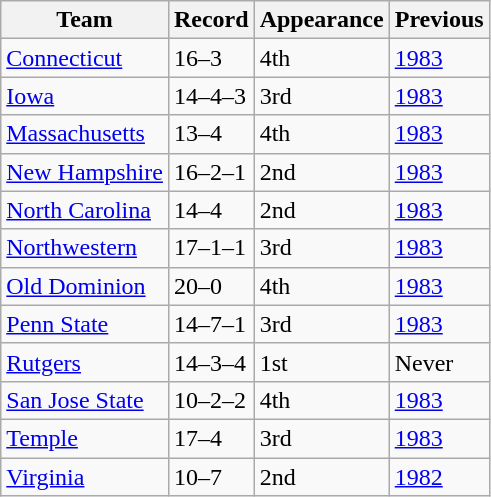<table class="wikitable">
<tr>
<th>Team</th>
<th>Record</th>
<th>Appearance</th>
<th>Previous</th>
</tr>
<tr>
<td><a href='#'>Connecticut</a></td>
<td>16–3</td>
<td>4th</td>
<td><a href='#'>1983</a></td>
</tr>
<tr>
<td><a href='#'>Iowa</a></td>
<td>14–4–3</td>
<td>3rd</td>
<td><a href='#'>1983</a></td>
</tr>
<tr>
<td><a href='#'>Massachusetts</a></td>
<td>13–4</td>
<td>4th</td>
<td><a href='#'>1983</a></td>
</tr>
<tr>
<td><a href='#'>New Hampshire</a></td>
<td>16–2–1</td>
<td>2nd</td>
<td><a href='#'>1983</a></td>
</tr>
<tr>
<td><a href='#'>North Carolina</a></td>
<td>14–4</td>
<td>2nd</td>
<td><a href='#'>1983</a></td>
</tr>
<tr>
<td><a href='#'>Northwestern</a></td>
<td>17–1–1</td>
<td>3rd</td>
<td><a href='#'>1983</a></td>
</tr>
<tr>
<td><a href='#'>Old Dominion</a></td>
<td>20–0</td>
<td>4th</td>
<td><a href='#'>1983</a></td>
</tr>
<tr>
<td><a href='#'>Penn State</a></td>
<td>14–7–1</td>
<td>3rd</td>
<td><a href='#'>1983</a></td>
</tr>
<tr>
<td><a href='#'>Rutgers</a></td>
<td>14–3–4</td>
<td>1st</td>
<td>Never</td>
</tr>
<tr>
<td><a href='#'>San Jose State</a></td>
<td>10–2–2</td>
<td>4th</td>
<td><a href='#'>1983</a></td>
</tr>
<tr>
<td><a href='#'>Temple</a></td>
<td>17–4</td>
<td>3rd</td>
<td><a href='#'>1983</a></td>
</tr>
<tr>
<td><a href='#'>Virginia</a></td>
<td>10–7</td>
<td>2nd</td>
<td><a href='#'>1982</a></td>
</tr>
</table>
